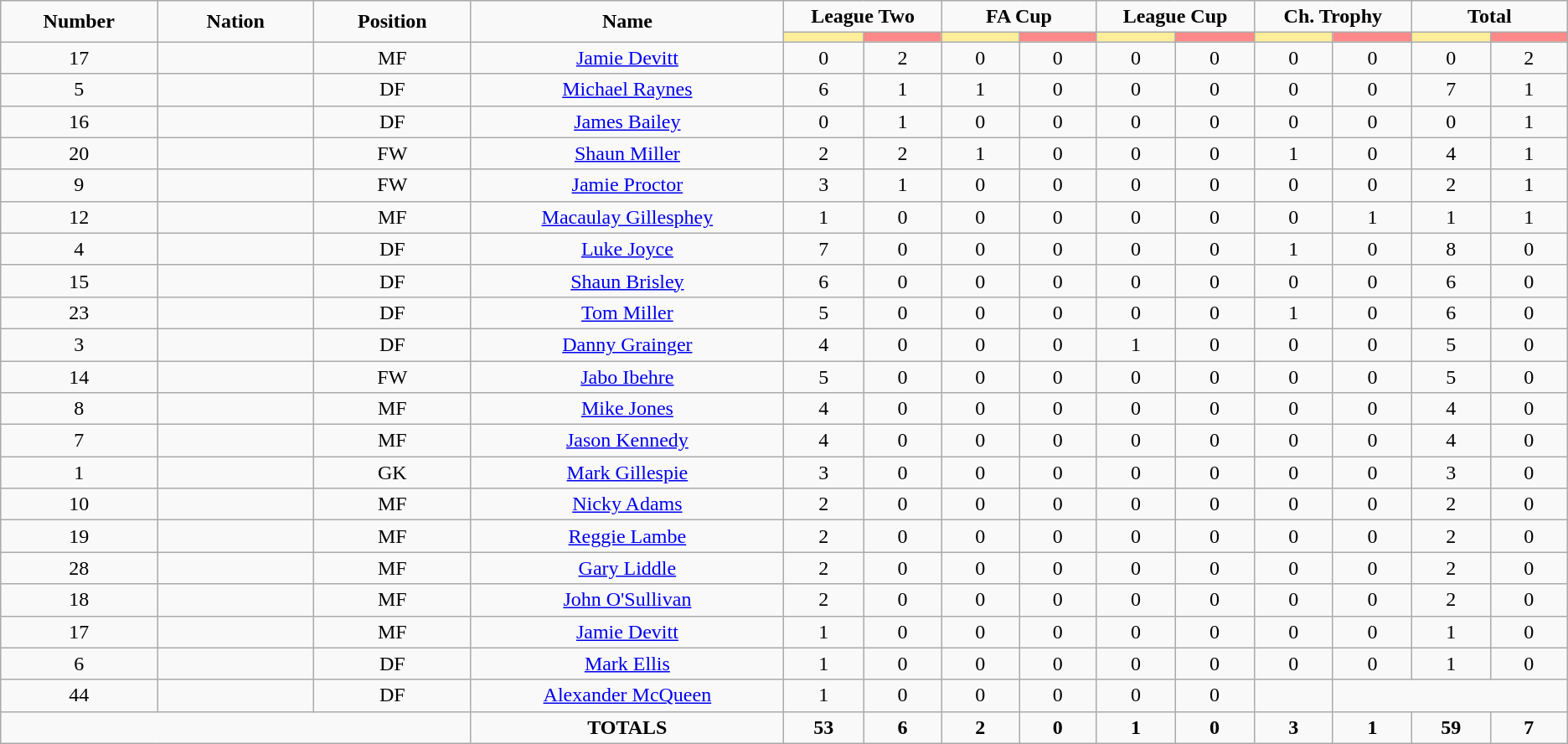<table class="wikitable" style="font-size: 100%; text-align: center;">
<tr>
<td rowspan="2" width="10%" align="center"><strong>Number</strong></td>
<td rowspan="2" width="10%" align="center"><strong>Nation</strong></td>
<td rowspan="2" width="10%" align="center"><strong>Position</strong></td>
<td rowspan="2" width="20%" align="center"><strong>Name</strong></td>
<td colspan="2" align="center"><strong>League Two</strong></td>
<td colspan="2" align="center"><strong>FA Cup</strong></td>
<td colspan="2" align="center"><strong>League Cup</strong></td>
<td colspan="2" align="center"><strong>Ch. Trophy</strong></td>
<td colspan="2" align="center"><strong>Total</strong></td>
</tr>
<tr>
<th width=60 style="background: #FFEE99"></th>
<th width=60 style="background: #FF8888"></th>
<th width=60 style="background: #FFEE99"></th>
<th width=60 style="background: #FF8888"></th>
<th width=60 style="background: #FFEE99"></th>
<th width=60 style="background: #FF8888"></th>
<th width=60 style="background: #FFEE99"></th>
<th width=60 style="background: #FF8888"></th>
<th width=60 style="background: #FFEE99"></th>
<th width=60 style="background: #FF8888"></th>
</tr>
<tr>
<td>17</td>
<td></td>
<td>MF</td>
<td><a href='#'>Jamie Devitt</a></td>
<td>0</td>
<td>2</td>
<td>0</td>
<td>0</td>
<td>0</td>
<td>0</td>
<td>0</td>
<td>0</td>
<td>0</td>
<td>2</td>
</tr>
<tr>
<td>5</td>
<td></td>
<td>DF</td>
<td><a href='#'>Michael Raynes</a></td>
<td>6</td>
<td>1<small></small></td>
<td>1</td>
<td>0</td>
<td>0</td>
<td>0</td>
<td>0</td>
<td>0</td>
<td>7</td>
<td>1</td>
</tr>
<tr>
<td>16</td>
<td></td>
<td>DF</td>
<td><a href='#'>James Bailey</a></td>
<td>0</td>
<td>1</td>
<td>0</td>
<td>0</td>
<td>0</td>
<td>0</td>
<td>0</td>
<td>0</td>
<td>0</td>
<td>1</td>
</tr>
<tr>
<td>20</td>
<td></td>
<td>FW</td>
<td><a href='#'>Shaun Miller</a></td>
<td>2</td>
<td>2</td>
<td>1</td>
<td>0</td>
<td>0</td>
<td>0</td>
<td>1</td>
<td>0</td>
<td>4</td>
<td>1</td>
</tr>
<tr>
<td>9</td>
<td></td>
<td>FW</td>
<td><a href='#'>Jamie Proctor</a></td>
<td>3</td>
<td>1</td>
<td>0</td>
<td>0</td>
<td>0</td>
<td>0</td>
<td>0</td>
<td>0</td>
<td>2</td>
<td>1</td>
</tr>
<tr>
<td>12</td>
<td></td>
<td>MF</td>
<td><a href='#'>Macaulay Gillesphey</a></td>
<td>1</td>
<td>0</td>
<td>0</td>
<td>0</td>
<td>0</td>
<td>0</td>
<td>0</td>
<td>1</td>
<td>1</td>
<td>1</td>
</tr>
<tr>
<td>4</td>
<td></td>
<td>DF</td>
<td><a href='#'>Luke Joyce</a></td>
<td>7</td>
<td>0</td>
<td>0</td>
<td>0</td>
<td>0</td>
<td>0</td>
<td>1</td>
<td>0</td>
<td>8</td>
<td>0</td>
</tr>
<tr>
<td>15</td>
<td></td>
<td>DF</td>
<td><a href='#'>Shaun Brisley</a></td>
<td>6</td>
<td>0</td>
<td>0</td>
<td>0</td>
<td>0</td>
<td>0</td>
<td>0</td>
<td>0</td>
<td>6</td>
<td>0</td>
</tr>
<tr>
<td>23</td>
<td></td>
<td>DF</td>
<td><a href='#'>Tom Miller</a></td>
<td>5</td>
<td>0</td>
<td>0</td>
<td>0</td>
<td>0</td>
<td>0</td>
<td>1</td>
<td>0</td>
<td>6</td>
<td>0</td>
</tr>
<tr>
<td>3</td>
<td></td>
<td>DF</td>
<td><a href='#'>Danny Grainger</a></td>
<td>4</td>
<td>0</td>
<td>0</td>
<td>0</td>
<td>1</td>
<td>0</td>
<td>0</td>
<td>0</td>
<td>5</td>
<td>0</td>
</tr>
<tr>
<td>14</td>
<td></td>
<td>FW</td>
<td><a href='#'>Jabo Ibehre</a></td>
<td>5</td>
<td>0</td>
<td>0</td>
<td>0</td>
<td>0</td>
<td>0</td>
<td>0</td>
<td>0</td>
<td>5</td>
<td>0</td>
</tr>
<tr>
<td>8</td>
<td></td>
<td>MF</td>
<td><a href='#'>Mike Jones</a></td>
<td>4</td>
<td>0</td>
<td>0</td>
<td>0</td>
<td>0</td>
<td>0</td>
<td>0</td>
<td>0</td>
<td>4</td>
<td>0</td>
</tr>
<tr>
<td>7</td>
<td></td>
<td>MF</td>
<td><a href='#'>Jason Kennedy</a></td>
<td>4</td>
<td>0</td>
<td>0</td>
<td>0</td>
<td>0</td>
<td>0</td>
<td>0</td>
<td>0</td>
<td>4</td>
<td>0</td>
</tr>
<tr>
<td>1</td>
<td></td>
<td>GK</td>
<td><a href='#'>Mark Gillespie</a></td>
<td>3</td>
<td>0</td>
<td>0</td>
<td>0</td>
<td>0</td>
<td>0</td>
<td>0</td>
<td>0</td>
<td>3</td>
<td>0</td>
</tr>
<tr>
<td>10</td>
<td></td>
<td>MF</td>
<td><a href='#'>Nicky Adams</a></td>
<td>2</td>
<td>0</td>
<td>0</td>
<td>0</td>
<td>0</td>
<td>0</td>
<td>0</td>
<td>0</td>
<td>2</td>
<td>0</td>
</tr>
<tr>
<td>19</td>
<td></td>
<td>MF</td>
<td><a href='#'>Reggie Lambe</a></td>
<td>2</td>
<td>0</td>
<td>0</td>
<td>0</td>
<td>0</td>
<td>0</td>
<td>0</td>
<td>0</td>
<td>2</td>
<td>0</td>
</tr>
<tr>
<td>28</td>
<td></td>
<td>MF</td>
<td><a href='#'>Gary Liddle</a></td>
<td>2</td>
<td>0</td>
<td>0</td>
<td>0</td>
<td>0</td>
<td>0</td>
<td>0</td>
<td>0</td>
<td>2</td>
<td>0</td>
</tr>
<tr>
<td>18</td>
<td></td>
<td>MF</td>
<td><a href='#'>John O'Sullivan</a></td>
<td>2</td>
<td>0</td>
<td>0</td>
<td>0</td>
<td>0</td>
<td>0</td>
<td>0</td>
<td>0</td>
<td>2</td>
<td>0</td>
</tr>
<tr>
<td>17</td>
<td></td>
<td>MF</td>
<td><a href='#'>Jamie Devitt</a></td>
<td>1</td>
<td>0</td>
<td>0</td>
<td>0</td>
<td>0</td>
<td>0</td>
<td>0</td>
<td>0</td>
<td>1</td>
<td>0</td>
</tr>
<tr>
<td>6</td>
<td></td>
<td>DF</td>
<td><a href='#'>Mark Ellis</a></td>
<td>1</td>
<td>0</td>
<td>0</td>
<td>0</td>
<td>0</td>
<td>0</td>
<td>0</td>
<td>0</td>
<td>1</td>
<td>0</td>
</tr>
<tr>
<td>44</td>
<td></td>
<td>DF</td>
<td><a href='#'>Alexander McQueen</a></td>
<td>1</td>
<td>0</td>
<td>0</td>
<td>0</td>
<td>0</td>
<td>0</td>
<td></td>
</tr>
<tr>
<td colspan="3"></td>
<td><strong>TOTALS</strong></td>
<td><strong>53</strong></td>
<td><strong>6</strong></td>
<td><strong>2</strong></td>
<td><strong>0</strong></td>
<td><strong>1</strong></td>
<td><strong>0</strong></td>
<td><strong>3</strong></td>
<td><strong>1</strong></td>
<td><strong>59</strong></td>
<td><strong>7</strong></td>
</tr>
</table>
